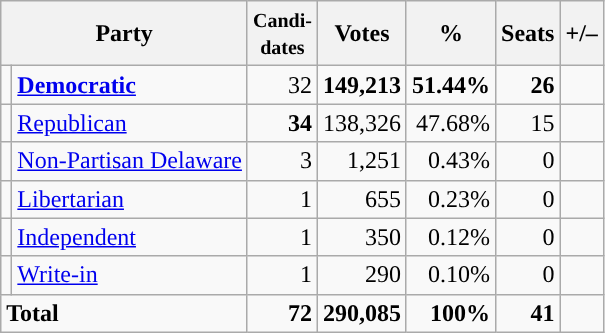<table class="wikitable" style="font-size:100%; text-align:right;">
<tr>
<th colspan=2>Party</th>
<th><small>Candi-<br>dates</small></th>
<th>Votes</th>
<th>%</th>
<th>Seats</th>
<th>+/–</th>
</tr>
<tr>
<td style="background:"></td>
<td align=left><strong><a href='#'>Democratic</a></strong></td>
<td>32</td>
<td><strong>149,213</strong></td>
<td><strong>51.44%</strong></td>
<td><strong>26</strong></td>
<td></td>
</tr>
<tr>
<td style="background:"></td>
<td align=left><a href='#'>Republican</a></td>
<td><strong>34</strong></td>
<td>138,326</td>
<td>47.68%</td>
<td>15</td>
<td></td>
</tr>
<tr>
<td style="background:"></td>
<td align=left><a href='#'>Non-Partisan Delaware</a></td>
<td>3</td>
<td>1,251</td>
<td>0.43%</td>
<td>0</td>
<td></td>
</tr>
<tr>
<td style="background:"></td>
<td align=left><a href='#'>Libertarian</a></td>
<td>1</td>
<td>655</td>
<td>0.23%</td>
<td>0</td>
<td></td>
</tr>
<tr>
<td style="background:"></td>
<td align=left><a href='#'>Independent</a></td>
<td>1</td>
<td>350</td>
<td>0.12%</td>
<td>0</td>
<td></td>
</tr>
<tr>
<td style="background:"></td>
<td align=left><a href='#'>Write-in</a></td>
<td>1</td>
<td>290</td>
<td>0.10%</td>
<td>0</td>
<td></td>
</tr>
<tr style="font-weight:bold">
<td colspan=2 align=left>Total</td>
<td>72</td>
<td>290,085</td>
<td>100%</td>
<td>41</td>
<td></td>
</tr>
</table>
